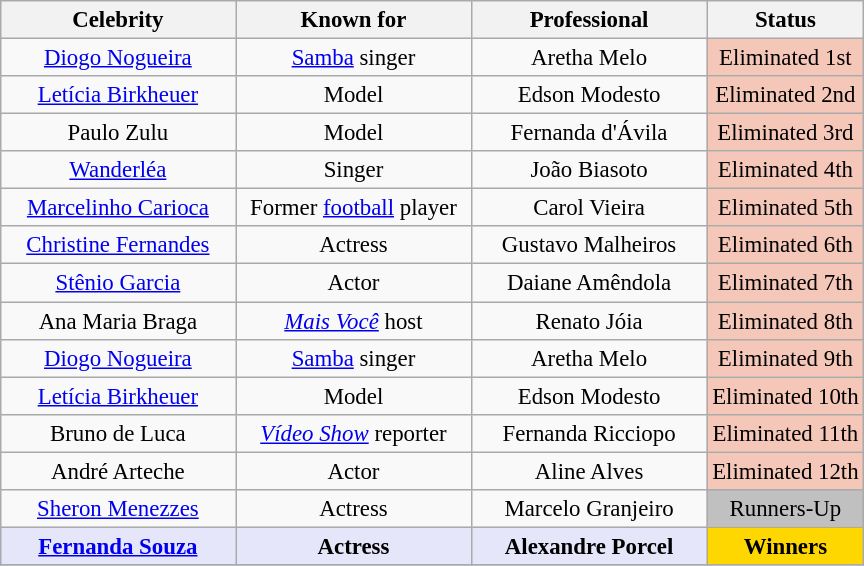<table class="wikitable" style="text-align: center; white-space:nowrap; margin:auto; font-size:95.2%;">
<tr>
<th width="150">Celebrity</th>
<th width="150">Known for</th>
<th width="150">Professional</th>
<th>Status</th>
</tr>
<tr>
<td><a href='#'>Diogo Nogueira</a><br></td>
<td><a href='#'>Samba</a> singer</td>
<td>Aretha Melo</td>
<td bgcolor="F4C7B8">Eliminated 1st<br></td>
</tr>
<tr>
<td><a href='#'>Letícia Birkheuer</a><br></td>
<td>Model</td>
<td>Edson Modesto</td>
<td bgcolor="F4C7B8">Eliminated 2nd<br></td>
</tr>
<tr>
<td>Paulo Zulu</td>
<td>Model</td>
<td>Fernanda d'Ávila</td>
<td bgcolor="F4C7B8">Eliminated 3rd<br></td>
</tr>
<tr>
<td><a href='#'>Wanderléa</a></td>
<td>Singer</td>
<td>João Biasoto</td>
<td bgcolor="F4C7B8">Eliminated 4th<br></td>
</tr>
<tr>
<td><a href='#'>Marcelinho Carioca</a></td>
<td>Former <a href='#'>football</a> player</td>
<td>Carol Vieira</td>
<td bgcolor="F4C7B8">Eliminated 5th<br></td>
</tr>
<tr>
<td><a href='#'>Christine Fernandes</a></td>
<td>Actress</td>
<td>Gustavo Malheiros</td>
<td bgcolor="F4C7B8">Eliminated 6th<br></td>
</tr>
<tr>
<td><a href='#'>Stênio Garcia</a></td>
<td>Actor</td>
<td>Daiane Amêndola</td>
<td bgcolor="F4C7B8">Eliminated 7th<br></td>
</tr>
<tr>
<td>Ana Maria Braga</td>
<td><em><a href='#'>Mais Você</a></em> host</td>
<td>Renato Jóia</td>
<td bgcolor="F4C7B8">Eliminated 8th<br></td>
</tr>
<tr>
<td><a href='#'>Diogo Nogueira</a></td>
<td><a href='#'>Samba</a> singer</td>
<td>Aretha Melo</td>
<td bgcolor="F4C7B8">Eliminated 9th<br></td>
</tr>
<tr>
<td><a href='#'>Letícia Birkheuer</a></td>
<td>Model</td>
<td>Edson Modesto</td>
<td bgcolor="F4C7B8">Eliminated 10th<br></td>
</tr>
<tr>
<td>Bruno de Luca</td>
<td><em><a href='#'>Vídeo Show</a></em> reporter</td>
<td>Fernanda Ricciopo<br></td>
<td bgcolor="F4C7B8">Eliminated 11th<br></td>
</tr>
<tr>
<td>André Arteche</td>
<td>Actor</td>
<td>Aline Alves<br></td>
<td bgcolor="F4C7B8">Eliminated 12th<br></td>
</tr>
<tr>
<td><a href='#'>Sheron Menezzes</a></td>
<td>Actress</td>
<td>Marcelo Granjeiro</td>
<td bgcolor="C0C0C0">Runners-Up<br></td>
</tr>
<tr>
<td bgcolor="E6E6FA"><strong><a href='#'>Fernanda Souza</a></strong></td>
<td bgcolor="E6E6FA"><strong>Actress</strong></td>
<td bgcolor="E6E6FA"><strong>Alexandre Porcel</strong></td>
<td bgcolor="FFD700"><strong>Winners</strong><br></td>
</tr>
<tr>
</tr>
</table>
